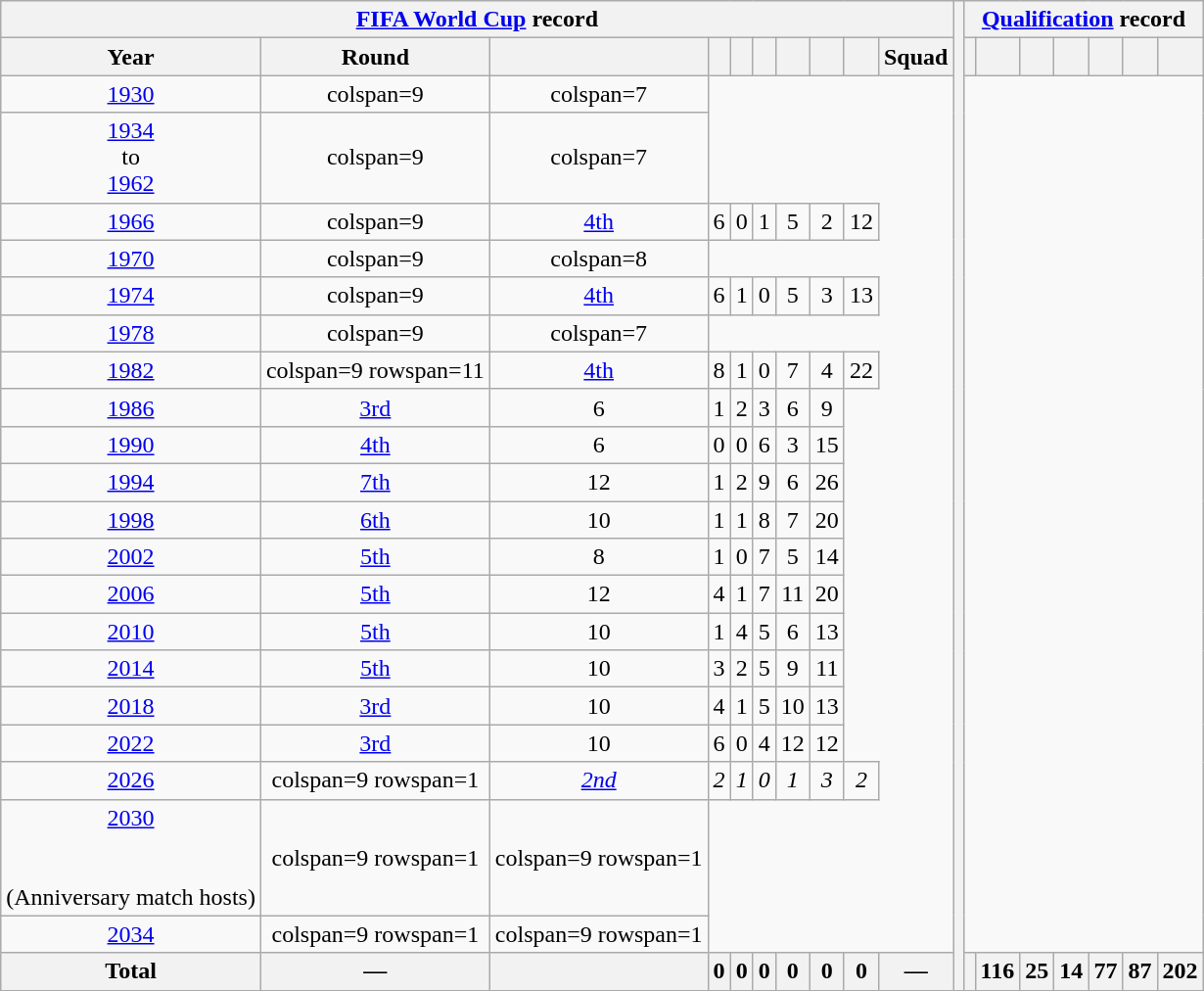<table class="wikitable" style="text-align:center;">
<tr>
<th colspan=10><a href='#'>FIFA World Cup</a> record</th>
<th rowspan=23></th>
<th colspan=8><a href='#'>Qualification</a> record</th>
</tr>
<tr>
<th>Year</th>
<th>Round</th>
<th></th>
<th></th>
<th></th>
<th></th>
<th></th>
<th></th>
<th></th>
<th>Squad</th>
<th></th>
<th></th>
<th></th>
<th></th>
<th></th>
<th></th>
<th></th>
</tr>
<tr>
<td> <a href='#'>1930</a></td>
<td>colspan=9 </td>
<td>colspan=7 </td>
</tr>
<tr>
<td><a href='#'>1934</a><br>to<br><a href='#'>1962</a></td>
<td>colspan=9 </td>
<td>colspan=7 </td>
</tr>
<tr>
<td> <a href='#'>1966</a></td>
<td>colspan=9 </td>
<td><a href='#'>4th</a></td>
<td>6</td>
<td>0</td>
<td>1</td>
<td>5</td>
<td>2</td>
<td>12</td>
</tr>
<tr>
<td> <a href='#'>1970</a></td>
<td>colspan=9 </td>
<td>colspan=8 </td>
</tr>
<tr>
<td> <a href='#'>1974</a></td>
<td>colspan=9 </td>
<td><a href='#'>4th</a></td>
<td>6</td>
<td>1</td>
<td>0</td>
<td>5</td>
<td>3</td>
<td>13</td>
</tr>
<tr>
<td> <a href='#'>1978</a></td>
<td>colspan=9 </td>
<td>colspan=7 </td>
</tr>
<tr>
<td> <a href='#'>1982</a></td>
<td>colspan=9 rowspan=11 </td>
<td><a href='#'>4th</a></td>
<td>8</td>
<td>1</td>
<td>0</td>
<td>7</td>
<td>4</td>
<td>22</td>
</tr>
<tr>
<td> <a href='#'>1986</a></td>
<td><a href='#'>3rd</a></td>
<td>6</td>
<td>1</td>
<td>2</td>
<td>3</td>
<td>6</td>
<td>9</td>
</tr>
<tr>
<td> <a href='#'>1990</a></td>
<td><a href='#'>4th</a></td>
<td>6</td>
<td>0</td>
<td>0</td>
<td>6</td>
<td>3</td>
<td>15</td>
</tr>
<tr>
<td> <a href='#'>1994</a></td>
<td><a href='#'>7th</a></td>
<td>12</td>
<td>1</td>
<td>2</td>
<td>9</td>
<td>6</td>
<td>26</td>
</tr>
<tr>
<td> <a href='#'>1998</a></td>
<td><a href='#'>6th</a></td>
<td>10</td>
<td>1</td>
<td>1</td>
<td>8</td>
<td>7</td>
<td>20</td>
</tr>
<tr>
<td>  <a href='#'>2002</a></td>
<td><a href='#'>5th</a></td>
<td>8</td>
<td>1</td>
<td>0</td>
<td>7</td>
<td>5</td>
<td>14</td>
</tr>
<tr>
<td> <a href='#'>2006</a></td>
<td><a href='#'>5th</a></td>
<td>12</td>
<td>4</td>
<td>1</td>
<td>7</td>
<td>11</td>
<td>20</td>
</tr>
<tr>
<td> <a href='#'>2010</a></td>
<td><a href='#'>5th</a></td>
<td>10</td>
<td>1</td>
<td>4</td>
<td>5</td>
<td>6</td>
<td>13</td>
</tr>
<tr>
<td> <a href='#'>2014</a></td>
<td><a href='#'>5th</a></td>
<td>10</td>
<td>3</td>
<td>2</td>
<td>5</td>
<td>9</td>
<td>11</td>
</tr>
<tr>
<td> <a href='#'>2018</a></td>
<td><a href='#'>3rd</a></td>
<td>10</td>
<td>4</td>
<td>1</td>
<td>5</td>
<td>10</td>
<td>13</td>
</tr>
<tr>
<td> <a href='#'>2022</a></td>
<td><a href='#'>3rd</a></td>
<td>10</td>
<td>6</td>
<td>0</td>
<td>4</td>
<td>12</td>
<td>12</td>
</tr>
<tr>
<td>   <a href='#'>2026</a></td>
<td>colspan=9 rowspan=1 </td>
<td><em><a href='#'>2nd</a></em></td>
<td><em>2</em></td>
<td><em>1</em></td>
<td><em>0</em></td>
<td><em>1</em></td>
<td><em>3</em></td>
<td><em>2</em></td>
</tr>
<tr>
<td> <a href='#'>2030</a><br><br><br>(Anniversary match hosts)</td>
<td>colspan=9 rowspan=1 </td>
<td>colspan=9 rowspan=1 </td>
</tr>
<tr>
<td> <a href='#'>2034</a></td>
<td>colspan=9 rowspan=1 </td>
<td>colspan=9 rowspan=1 </td>
</tr>
<tr>
<th>Total</th>
<th>—</th>
<th></th>
<th>0</th>
<th>0</th>
<th>0</th>
<th>0</th>
<th>0</th>
<th>0</th>
<th>—</th>
<th></th>
<th>116</th>
<th>25</th>
<th>14</th>
<th>77</th>
<th>87</th>
<th>202</th>
</tr>
</table>
